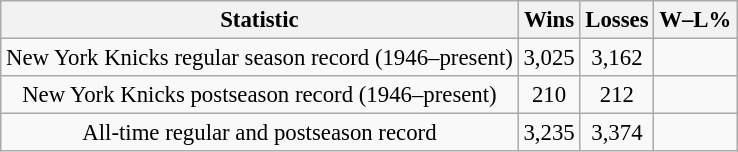<table class="wikitable plainrowheaders" style="text-align:center; font-size:95%">
<tr>
<th scope="col">Statistic</th>
<th scope="col">Wins</th>
<th scope="col">Losses</th>
<th scope="col">W–L%</th>
</tr>
<tr>
<td scope="row">New York Knicks regular season record (1946–present)</td>
<td>3,025</td>
<td>3,162</td>
<td></td>
</tr>
<tr>
<td scope="row">New York Knicks postseason record (1946–present)</td>
<td>210</td>
<td>212</td>
<td></td>
</tr>
<tr>
<td scope="row">All-time regular and postseason record</td>
<td>3,235</td>
<td>3,374</td>
<td></td>
</tr>
</table>
